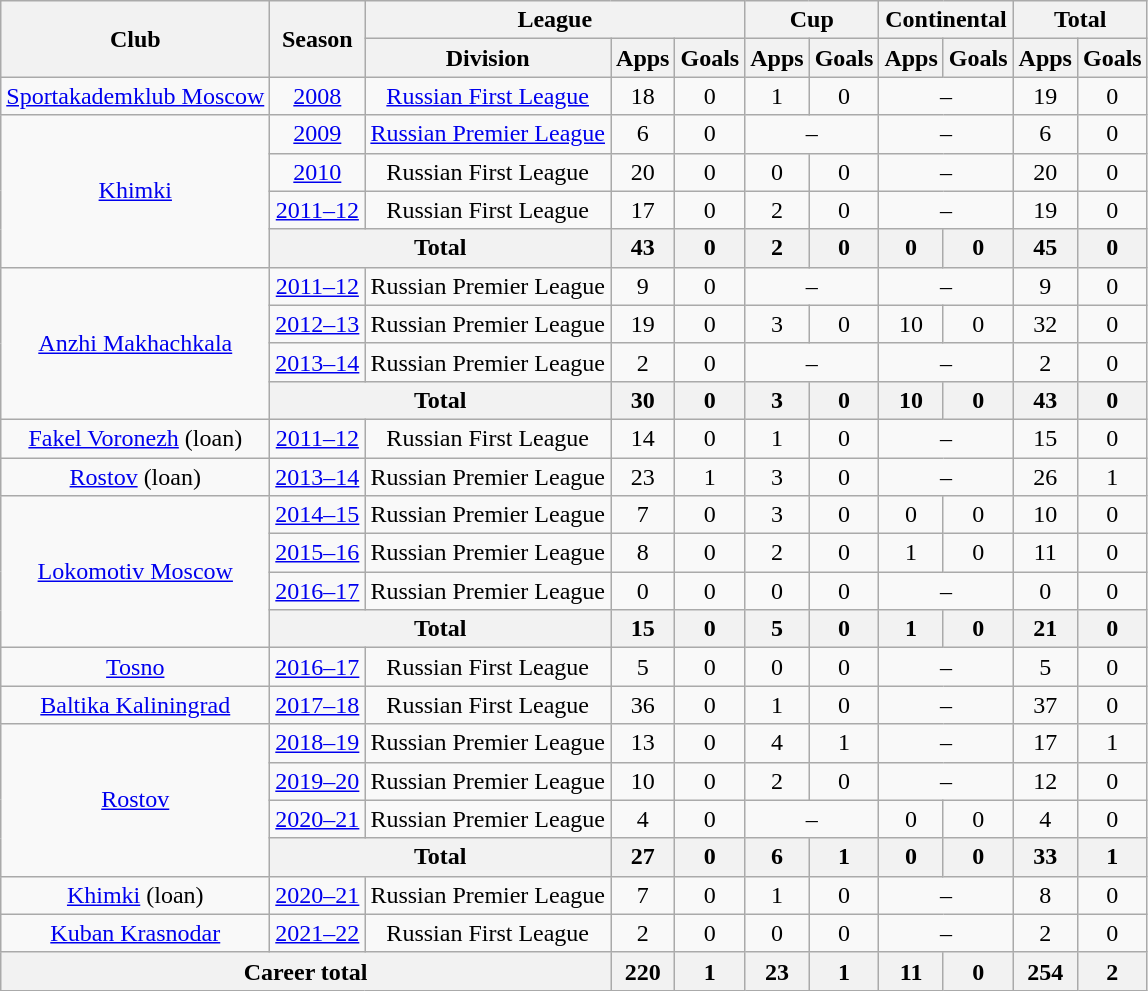<table class="wikitable" style="text-align: center;">
<tr>
<th rowspan=2>Club</th>
<th rowspan=2>Season</th>
<th colspan=3>League</th>
<th colspan=2>Cup</th>
<th colspan=2>Continental</th>
<th colspan=2>Total</th>
</tr>
<tr>
<th>Division</th>
<th>Apps</th>
<th>Goals</th>
<th>Apps</th>
<th>Goals</th>
<th>Apps</th>
<th>Goals</th>
<th>Apps</th>
<th>Goals</th>
</tr>
<tr>
<td><a href='#'>Sportakademklub Moscow</a></td>
<td><a href='#'>2008</a></td>
<td><a href='#'>Russian First League</a></td>
<td>18</td>
<td>0</td>
<td>1</td>
<td>0</td>
<td colspan=2>–</td>
<td>19</td>
<td>0</td>
</tr>
<tr>
<td rowspan="4"><a href='#'>Khimki</a></td>
<td><a href='#'>2009</a></td>
<td><a href='#'>Russian Premier League</a></td>
<td>6</td>
<td>0</td>
<td colspan=2>–</td>
<td colspan=2>–</td>
<td>6</td>
<td>0</td>
</tr>
<tr>
<td><a href='#'>2010</a></td>
<td>Russian First League</td>
<td>20</td>
<td>0</td>
<td>0</td>
<td>0</td>
<td colspan=2>–</td>
<td>20</td>
<td>0</td>
</tr>
<tr>
<td><a href='#'>2011–12</a></td>
<td>Russian First League</td>
<td>17</td>
<td>0</td>
<td>2</td>
<td>0</td>
<td colspan=2>–</td>
<td>19</td>
<td>0</td>
</tr>
<tr>
<th colspan=2>Total</th>
<th>43</th>
<th>0</th>
<th>2</th>
<th>0</th>
<th>0</th>
<th>0</th>
<th>45</th>
<th>0</th>
</tr>
<tr>
<td rowspan="4"><a href='#'>Anzhi Makhachkala</a></td>
<td><a href='#'>2011–12</a></td>
<td>Russian Premier League</td>
<td>9</td>
<td>0</td>
<td colspan=2>–</td>
<td colspan=2>–</td>
<td>9</td>
<td>0</td>
</tr>
<tr>
<td><a href='#'>2012–13</a></td>
<td>Russian Premier League</td>
<td>19</td>
<td>0</td>
<td>3</td>
<td>0</td>
<td>10</td>
<td>0</td>
<td>32</td>
<td>0</td>
</tr>
<tr>
<td><a href='#'>2013–14</a></td>
<td>Russian Premier League</td>
<td>2</td>
<td>0</td>
<td colspan=2>–</td>
<td colspan=2>–</td>
<td>2</td>
<td>0</td>
</tr>
<tr>
<th colspan=2>Total</th>
<th>30</th>
<th>0</th>
<th>3</th>
<th>0</th>
<th>10</th>
<th>0</th>
<th>43</th>
<th>0</th>
</tr>
<tr>
<td><a href='#'>Fakel Voronezh</a> (loan)</td>
<td><a href='#'>2011–12</a></td>
<td>Russian First League</td>
<td>14</td>
<td>0</td>
<td>1</td>
<td>0</td>
<td colspan=2>–</td>
<td>15</td>
<td>0</td>
</tr>
<tr>
<td><a href='#'>Rostov</a> (loan)</td>
<td><a href='#'>2013–14</a></td>
<td>Russian Premier League</td>
<td>23</td>
<td>1</td>
<td>3</td>
<td>0</td>
<td colspan=2>–</td>
<td>26</td>
<td>1</td>
</tr>
<tr>
<td rowspan="4"><a href='#'>Lokomotiv Moscow</a></td>
<td><a href='#'>2014–15</a></td>
<td>Russian Premier League</td>
<td>7</td>
<td>0</td>
<td>3</td>
<td>0</td>
<td>0</td>
<td>0</td>
<td>10</td>
<td>0</td>
</tr>
<tr>
<td><a href='#'>2015–16</a></td>
<td>Russian Premier League</td>
<td>8</td>
<td>0</td>
<td>2</td>
<td>0</td>
<td>1</td>
<td>0</td>
<td>11</td>
<td>0</td>
</tr>
<tr>
<td><a href='#'>2016–17</a></td>
<td>Russian Premier League</td>
<td>0</td>
<td>0</td>
<td>0</td>
<td>0</td>
<td colspan=2>–</td>
<td>0</td>
<td>0</td>
</tr>
<tr>
<th colspan=2>Total</th>
<th>15</th>
<th>0</th>
<th>5</th>
<th>0</th>
<th>1</th>
<th>0</th>
<th>21</th>
<th>0</th>
</tr>
<tr>
<td><a href='#'>Tosno</a></td>
<td><a href='#'>2016–17</a></td>
<td>Russian First League</td>
<td>5</td>
<td>0</td>
<td>0</td>
<td>0</td>
<td colspan=2>–</td>
<td>5</td>
<td>0</td>
</tr>
<tr>
<td><a href='#'>Baltika Kaliningrad</a></td>
<td><a href='#'>2017–18</a></td>
<td>Russian First League</td>
<td>36</td>
<td>0</td>
<td>1</td>
<td>0</td>
<td colspan=2>–</td>
<td>37</td>
<td>0</td>
</tr>
<tr>
<td rowspan="4"><a href='#'>Rostov</a></td>
<td><a href='#'>2018–19</a></td>
<td>Russian Premier League</td>
<td>13</td>
<td>0</td>
<td>4</td>
<td>1</td>
<td colspan=2>–</td>
<td>17</td>
<td>1</td>
</tr>
<tr>
<td><a href='#'>2019–20</a></td>
<td>Russian Premier League</td>
<td>10</td>
<td>0</td>
<td>2</td>
<td>0</td>
<td colspan=2>–</td>
<td>12</td>
<td>0</td>
</tr>
<tr>
<td><a href='#'>2020–21</a></td>
<td>Russian Premier League</td>
<td>4</td>
<td>0</td>
<td colspan=2>–</td>
<td>0</td>
<td>0</td>
<td>4</td>
<td>0</td>
</tr>
<tr>
<th colspan=2>Total</th>
<th>27</th>
<th>0</th>
<th>6</th>
<th>1</th>
<th>0</th>
<th>0</th>
<th>33</th>
<th>1</th>
</tr>
<tr>
<td><a href='#'>Khimki</a> (loan)</td>
<td><a href='#'>2020–21</a></td>
<td>Russian Premier League</td>
<td>7</td>
<td>0</td>
<td>1</td>
<td>0</td>
<td colspan=2>–</td>
<td>8</td>
<td>0</td>
</tr>
<tr>
<td><a href='#'>Kuban Krasnodar</a></td>
<td><a href='#'>2021–22</a></td>
<td>Russian First League</td>
<td>2</td>
<td>0</td>
<td>0</td>
<td>0</td>
<td colspan=2>–</td>
<td>2</td>
<td>0</td>
</tr>
<tr>
<th colspan=3>Career total</th>
<th>220</th>
<th>1</th>
<th>23</th>
<th>1</th>
<th>11</th>
<th>0</th>
<th>254</th>
<th>2</th>
</tr>
</table>
